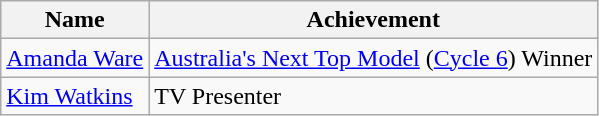<table class="wikitable sortable">
<tr>
<th>Name</th>
<th>Achievement</th>
</tr>
<tr>
<td style="white-space: nowrap;"><a href='#'>Amanda Ware</a></td>
<td><a href='#'>Australia's Next Top Model</a> (<a href='#'>Cycle 6</a>) Winner</td>
</tr>
<tr>
<td style="white-space: nowrap;"><a href='#'>Kim Watkins</a></td>
<td style="white-space: nowrap;">TV Presenter</td>
</tr>
</table>
